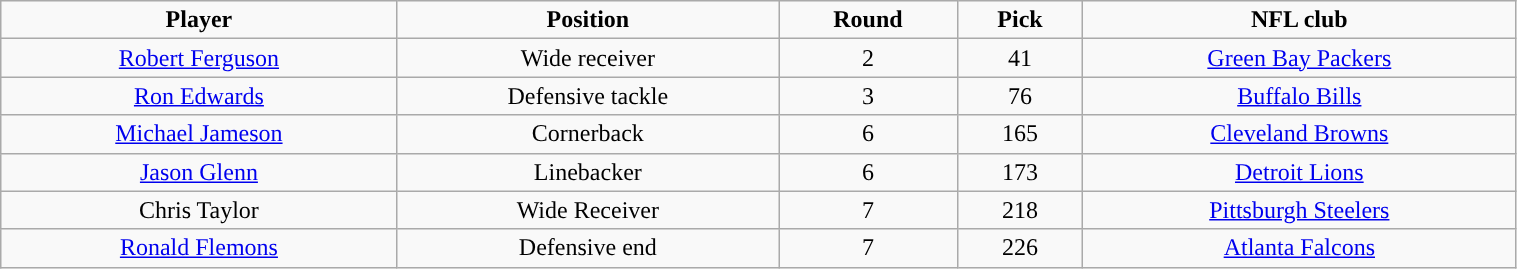<table class="wikitable" width="80%">
<tr align="center">
<td><strong>Player</strong></td>
<td><strong>Position</strong></td>
<td><strong>Round</strong></td>
<td><strong>Pick</strong></td>
<td><strong>NFL club</strong></td>
</tr>
<tr align="center" bgcolor="">
<td><a href='#'>Robert Ferguson</a></td>
<td>Wide receiver</td>
<td>2</td>
<td>41</td>
<td><a href='#'>Green Bay Packers</a></td>
</tr>
<tr align="center" bgcolor="">
<td><a href='#'>Ron Edwards</a></td>
<td>Defensive tackle</td>
<td>3</td>
<td>76</td>
<td><a href='#'>Buffalo Bills</a></td>
</tr>
<tr align="center" bgcolor="">
<td><a href='#'>Michael Jameson</a></td>
<td>Cornerback</td>
<td>6</td>
<td>165</td>
<td><a href='#'>Cleveland Browns</a></td>
</tr>
<tr align="center" bgcolor="">
<td><a href='#'>Jason Glenn</a></td>
<td>Linebacker</td>
<td>6</td>
<td>173</td>
<td><a href='#'>Detroit Lions</a></td>
</tr>
<tr align="center" bgcolor="">
<td>Chris Taylor</td>
<td>Wide Receiver</td>
<td>7</td>
<td>218</td>
<td><a href='#'>Pittsburgh Steelers</a></td>
</tr>
<tr align="center" bgcolor="">
<td><a href='#'>Ronald Flemons</a></td>
<td>Defensive end</td>
<td>7</td>
<td>226</td>
<td><a href='#'>Atlanta Falcons</a></td>
</tr>
</table>
